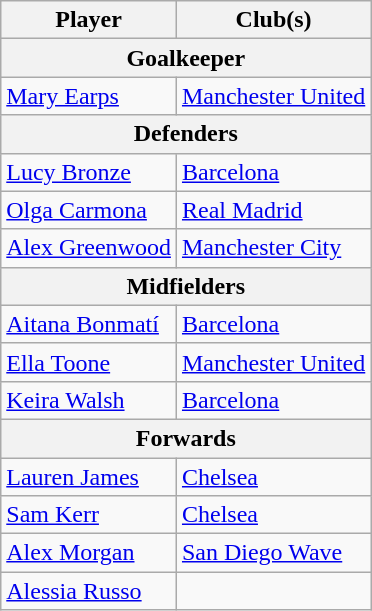<table class="wikitable">
<tr>
<th>Player</th>
<th>Club(s)</th>
</tr>
<tr>
<th colspan="2">Goalkeeper</th>
</tr>
<tr>
<td> <a href='#'>Mary Earps</a></td>
<td> <a href='#'>Manchester United</a></td>
</tr>
<tr>
<th colspan="2">Defenders</th>
</tr>
<tr>
<td> <a href='#'>Lucy Bronze</a></td>
<td> <a href='#'>Barcelona</a></td>
</tr>
<tr>
<td> <a href='#'>Olga Carmona</a></td>
<td> <a href='#'>Real Madrid</a></td>
</tr>
<tr>
<td> <a href='#'>Alex Greenwood</a></td>
<td> <a href='#'>Manchester City</a></td>
</tr>
<tr>
<th colspan="2">Midfielders</th>
</tr>
<tr>
<td> <a href='#'>Aitana Bonmatí</a></td>
<td> <a href='#'>Barcelona</a></td>
</tr>
<tr>
<td> <a href='#'>Ella Toone</a></td>
<td> <a href='#'>Manchester United</a></td>
</tr>
<tr>
<td> <a href='#'>Keira Walsh</a></td>
<td> <a href='#'>Barcelona</a></td>
</tr>
<tr>
<th colspan="2">Forwards</th>
</tr>
<tr>
<td> <a href='#'>Lauren James</a></td>
<td> <a href='#'>Chelsea</a></td>
</tr>
<tr>
<td> <a href='#'>Sam Kerr</a></td>
<td> <a href='#'>Chelsea</a></td>
</tr>
<tr>
<td> <a href='#'>Alex Morgan</a></td>
<td> <a href='#'>San Diego Wave</a></td>
</tr>
<tr>
<td> <a href='#'>Alessia Russo</a></td>
<td></td>
</tr>
</table>
